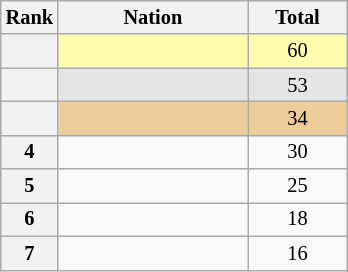<table class="wikitable sortable" style="text-align:center; font-size:85%">
<tr>
<th scope="col" style="width:25px;">Rank</th>
<th ! scope="col" style="width:120px;">Nation</th>
<th ! scope="col" style="width:60px;">Total</th>
</tr>
<tr bgcolor=fffcaf>
<th scope=row></th>
<td align=left></td>
<td>60</td>
</tr>
<tr bgcolor=e5e5e5>
<th scope=row></th>
<td align=left></td>
<td>53</td>
</tr>
<tr bgcolor=eecc99>
<th scope=row></th>
<td align=left></td>
<td>34</td>
</tr>
<tr>
<th scope=row>4</th>
<td align=left></td>
<td>30</td>
</tr>
<tr>
<th scope=row>5</th>
<td align=left></td>
<td>25</td>
</tr>
<tr>
<th scope=row>6</th>
<td align=left></td>
<td>18</td>
</tr>
<tr>
<th scope=row>7</th>
<td align=left></td>
<td>16</td>
</tr>
</table>
